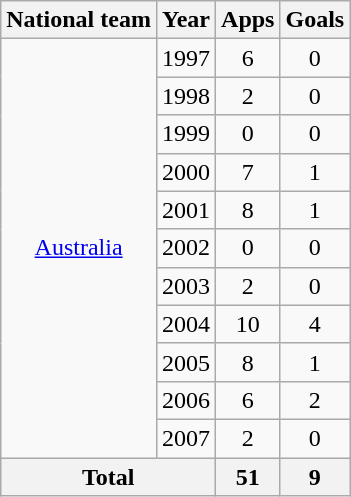<table class="wikitable" style="text-align:center">
<tr>
<th>National team</th>
<th>Year</th>
<th>Apps</th>
<th>Goals</th>
</tr>
<tr>
<td rowspan="11"><a href='#'>Australia</a></td>
<td>1997</td>
<td>6</td>
<td>0</td>
</tr>
<tr>
<td>1998</td>
<td>2</td>
<td>0</td>
</tr>
<tr>
<td>1999</td>
<td>0</td>
<td>0</td>
</tr>
<tr>
<td>2000</td>
<td>7</td>
<td>1</td>
</tr>
<tr>
<td>2001</td>
<td>8</td>
<td>1</td>
</tr>
<tr>
<td>2002</td>
<td>0</td>
<td>0</td>
</tr>
<tr>
<td>2003</td>
<td>2</td>
<td>0</td>
</tr>
<tr>
<td>2004</td>
<td>10</td>
<td>4</td>
</tr>
<tr>
<td>2005</td>
<td>8</td>
<td>1</td>
</tr>
<tr>
<td>2006</td>
<td>6</td>
<td>2</td>
</tr>
<tr>
<td>2007</td>
<td>2</td>
<td>0</td>
</tr>
<tr>
<th colspan="2">Total</th>
<th>51</th>
<th>9</th>
</tr>
</table>
